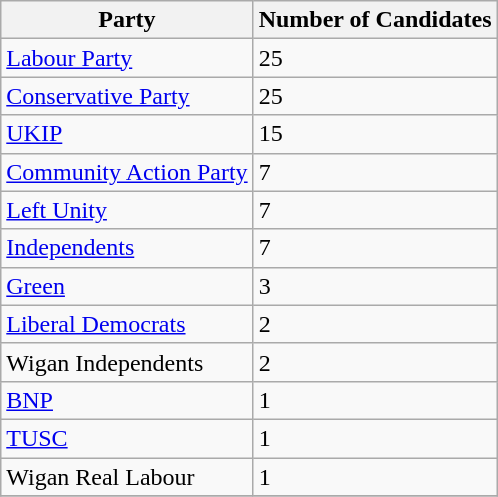<table class="wikitable sortable mw-collapsible">
<tr>
<th>Party</th>
<th>Number of Candidates</th>
</tr>
<tr>
<td><a href='#'>Labour Party</a></td>
<td>25</td>
</tr>
<tr>
<td><a href='#'>Conservative Party</a></td>
<td>25</td>
</tr>
<tr>
<td><a href='#'>UKIP</a></td>
<td>15</td>
</tr>
<tr>
<td><a href='#'>Community Action Party</a></td>
<td>7</td>
</tr>
<tr>
<td><a href='#'>Left Unity</a></td>
<td>7</td>
</tr>
<tr>
<td><a href='#'>Independents</a></td>
<td>7</td>
</tr>
<tr>
<td><a href='#'>Green</a></td>
<td>3</td>
</tr>
<tr>
<td><a href='#'>Liberal Democrats</a></td>
<td>2</td>
</tr>
<tr>
<td>Wigan Independents</td>
<td>2</td>
</tr>
<tr>
<td><a href='#'>BNP</a></td>
<td>1</td>
</tr>
<tr>
<td><a href='#'>TUSC</a></td>
<td>1</td>
</tr>
<tr>
<td>Wigan Real Labour</td>
<td>1</td>
</tr>
<tr>
</tr>
</table>
